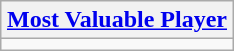<table class=wikitable style="text-align:center; margin:auto">
<tr>
<th><a href='#'>Most Valuable Player</a></th>
</tr>
<tr>
<td></td>
</tr>
</table>
